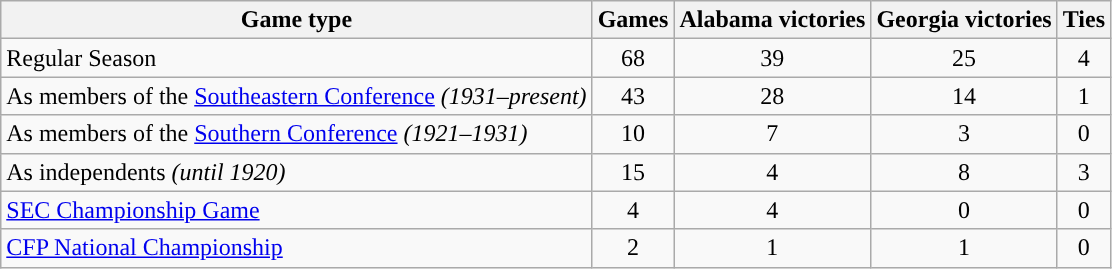<table class="wikitable">
<tr>
<th>Game type</th>
<th>Games</th>
<th>Alabama victories</th>
<th>Georgia victories</th>
<th>Ties</th>
</tr>
<tr>
<td>Regular Season</td>
<td style="text-align:center;">68</td>
<td style="text-align:center;">39</td>
<td style="text-align:center;">25</td>
<td style="text-align:center;">4</td>
</tr>
<tr>
<td>As members of the <a href='#'>Southeastern Conference</a> <em>(1931–present)</em></td>
<td style="text-align:center;">43</td>
<td style="text-align:center;">28</td>
<td style="text-align:center;">14</td>
<td style="text-align:center;">1</td>
</tr>
<tr>
<td>As members of the <a href='#'>Southern Conference</a> <em>(1921–1931)</em></td>
<td style="text-align:center;">10</td>
<td style="text-align:center;">7</td>
<td style="text-align:center;">3</td>
<td style="text-align:center;">0</td>
</tr>
<tr>
<td>As independents <em>(until 1920)</em></td>
<td style="text-align:center;">15</td>
<td style="text-align:center;">4</td>
<td style="text-align:center;">8</td>
<td style="text-align:center;">3</td>
</tr>
<tr>
<td><a href='#'>SEC Championship Game</a></td>
<td style="text-align:center;">4</td>
<td style="text-align:center;">4</td>
<td style="text-align:center;">0</td>
<td style="text-align:center;">0</td>
</tr>
<tr>
<td><a href='#'>CFP National Championship</a></td>
<td style="text-align:center;">2</td>
<td style="text-align:center;">1</td>
<td style="text-align:center;">1</td>
<td style="text-align:center;">0</td>
</tr>
</table>
